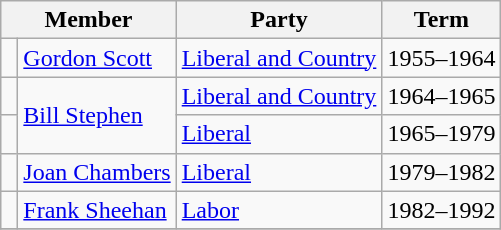<table class="wikitable">
<tr>
<th colspan="2">Member</th>
<th>Party</th>
<th>Term</th>
</tr>
<tr>
<td> </td>
<td><a href='#'>Gordon Scott</a></td>
<td><a href='#'>Liberal and Country</a></td>
<td>1955–1964</td>
</tr>
<tr>
<td> </td>
<td rowspan="2"><a href='#'>Bill Stephen</a></td>
<td><a href='#'>Liberal and Country</a></td>
<td>1964–1965</td>
</tr>
<tr>
<td> </td>
<td><a href='#'>Liberal</a></td>
<td>1965–1979</td>
</tr>
<tr>
<td> </td>
<td><a href='#'>Joan Chambers</a></td>
<td><a href='#'>Liberal</a></td>
<td>1979–1982</td>
</tr>
<tr>
<td> </td>
<td><a href='#'>Frank Sheehan</a></td>
<td><a href='#'>Labor</a></td>
<td>1982–1992</td>
</tr>
<tr>
</tr>
</table>
